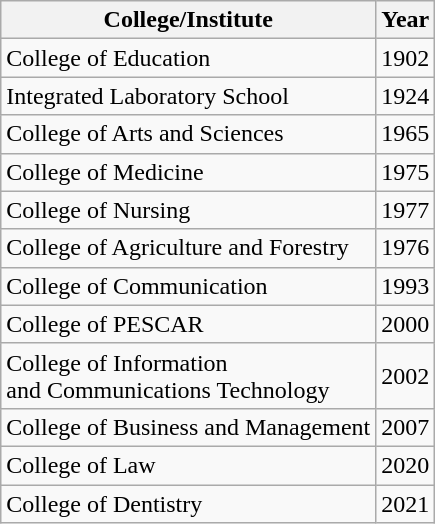<table class="wikitable floatright">
<tr>
<th>College/Institute</th>
<th>Year</th>
</tr>
<tr>
<td>College of Education</td>
<td>1902</td>
</tr>
<tr>
<td>Integrated Laboratory School</td>
<td>1924</td>
</tr>
<tr>
<td>College of Arts and Sciences</td>
<td>1965</td>
</tr>
<tr>
<td>College of Medicine</td>
<td>1975</td>
</tr>
<tr>
<td>College of Nursing</td>
<td>1977</td>
</tr>
<tr>
<td>College of Agriculture and Forestry</td>
<td>1976</td>
</tr>
<tr>
<td>College of Communication</td>
<td>1993</td>
</tr>
<tr>
<td>College of PESCAR</td>
<td>2000</td>
</tr>
<tr>
<td>College of Information <br> and Communications Technology</td>
<td>2002</td>
</tr>
<tr>
<td>College of Business and Management</td>
<td>2007</td>
</tr>
<tr>
<td>College of Law</td>
<td>2020</td>
</tr>
<tr>
<td>College of Dentistry</td>
<td>2021</td>
</tr>
</table>
